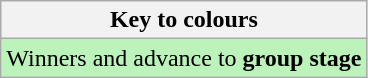<table class="wikitable">
<tr>
<th>Key to colours</th>
</tr>
<tr bgcolor=#BBF3BB>
<td>Winners and advance to <strong>group stage</strong></td>
</tr>
</table>
